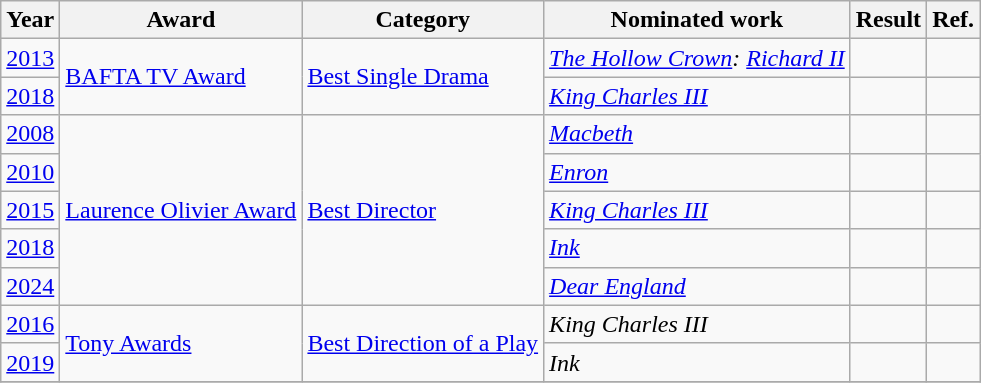<table class = "wikitable unsortable">
<tr>
<th>Year</th>
<th>Award</th>
<th>Category</th>
<th>Nominated work</th>
<th>Result</th>
<th>Ref.</th>
</tr>
<tr>
<td><a href='#'>2013</a></td>
<td rowspan=2><a href='#'>BAFTA TV Award</a></td>
<td rowspan=2><a href='#'>Best Single Drama</a></td>
<td><em><a href='#'>The Hollow Crown</a>: <a href='#'>Richard II</a></em></td>
<td></td>
<td></td>
</tr>
<tr>
<td><a href='#'>2018</a></td>
<td><em><a href='#'>King Charles III</a></em></td>
<td></td>
<td></td>
</tr>
<tr>
<td><a href='#'>2008</a></td>
<td rowspan=5><a href='#'>Laurence Olivier Award</a></td>
<td rowspan=5><a href='#'>Best Director</a></td>
<td><em><a href='#'>Macbeth</a></em></td>
<td></td>
<td></td>
</tr>
<tr>
<td><a href='#'>2010</a></td>
<td><em><a href='#'>Enron</a></em></td>
<td></td>
<td></td>
</tr>
<tr>
<td><a href='#'>2015</a></td>
<td><em><a href='#'>King Charles III</a></em></td>
<td></td>
<td></td>
</tr>
<tr>
<td><a href='#'>2018</a></td>
<td><em><a href='#'>Ink</a></em></td>
<td></td>
<td></td>
</tr>
<tr>
<td><a href='#'>2024</a></td>
<td><em><a href='#'>Dear England</a></em></td>
<td></td>
<td></td>
</tr>
<tr>
<td><a href='#'>2016</a></td>
<td rowspan=2><a href='#'>Tony Awards</a></td>
<td rowspan=2><a href='#'>Best Direction of a Play</a></td>
<td><em>King Charles III</em></td>
<td></td>
<td></td>
</tr>
<tr>
<td><a href='#'>2019</a></td>
<td><em>Ink</em></td>
<td></td>
<td></td>
</tr>
<tr>
</tr>
</table>
